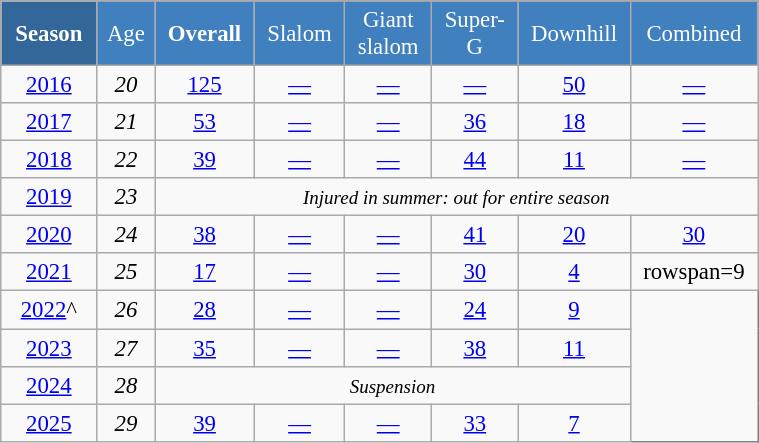<table class="wikitable"  style="font-size:95%; text-align:center; border:gray solid 1px; width:40%;">
<tr style="background:#369; color:white;">
<td rowspan="2" style="width:6%;"><strong>Season</strong></td>
</tr>
<tr style="background:#4180be; color:white;">
<td style="width:3%;">Age</td>
<td style="width:5%;"><strong>Overall</strong></td>
<td style="width:5%;">Slalom</td>
<td style="width:5%;">Giant<br>slalom</td>
<td style="width:5%;">Super-G</td>
<td style="width:5%;">Downhill</td>
<td style="width:5%;">Combined</td>
</tr>
<tr>
<td><a href='#'>2016</a></td>
<td><em>20</em></td>
<td><a href='#'>125</a></td>
<td><a href='#'>—</a></td>
<td><a href='#'>—</a></td>
<td><a href='#'>—</a></td>
<td><a href='#'>50</a></td>
<td><a href='#'>—</a></td>
</tr>
<tr>
<td><a href='#'>2017</a></td>
<td><em>21</em></td>
<td><a href='#'>53</a></td>
<td><a href='#'>—</a></td>
<td><a href='#'>—</a></td>
<td><a href='#'>36</a></td>
<td><a href='#'>18</a></td>
<td><a href='#'>—</a></td>
</tr>
<tr>
<td><a href='#'>2018</a></td>
<td><em>22</em></td>
<td><a href='#'>39</a></td>
<td><a href='#'>—</a></td>
<td><a href='#'>—</a></td>
<td><a href='#'>44</a></td>
<td><a href='#'>11</a></td>
<td><a href='#'>—</a></td>
</tr>
<tr>
<td><a href='#'>2019</a></td>
<td><em>23</em></td>
<td colspan=6><small><em>Injured in summer: out for entire season</em></small></td>
</tr>
<tr>
<td><a href='#'>2020</a></td>
<td><em>24</em></td>
<td><a href='#'>38</a></td>
<td><a href='#'>—</a></td>
<td><a href='#'>—</a></td>
<td><a href='#'>41</a></td>
<td><a href='#'>20</a></td>
<td><a href='#'>30</a></td>
</tr>
<tr>
<td><a href='#'>2021</a></td>
<td><em>25</em></td>
<td><a href='#'>17</a></td>
<td><a href='#'>—</a></td>
<td><a href='#'>—</a></td>
<td><a href='#'>30</a></td>
<td><a href='#'>4</a></td>
<td>rowspan=9</td>
</tr>
<tr>
<td><a href='#'>2022</a>^</td>
<td><em>26</em></td>
<td><a href='#'>28</a></td>
<td><a href='#'>—</a></td>
<td><a href='#'>—</a></td>
<td><a href='#'>24</a></td>
<td><a href='#'>9</a></td>
</tr>
<tr>
<td><a href='#'>2023</a></td>
<td><em>27</em></td>
<td><a href='#'>35</a></td>
<td><a href='#'>—</a></td>
<td><a href='#'>—</a></td>
<td><a href='#'>38</a></td>
<td><a href='#'>11</a></td>
</tr>
<tr>
<td><a href='#'>2024</a></td>
<td><em>28</em></td>
<td colspan=5><small><em>Suspension</em></small></td>
</tr>
<tr>
<td><a href='#'>2025</a></td>
<td><em>29</em></td>
<td><a href='#'>39</a></td>
<td><a href='#'>—</a></td>
<td><a href='#'>—</a></td>
<td><a href='#'>33</a></td>
<td><a href='#'>7</a></td>
</tr>
</table>
